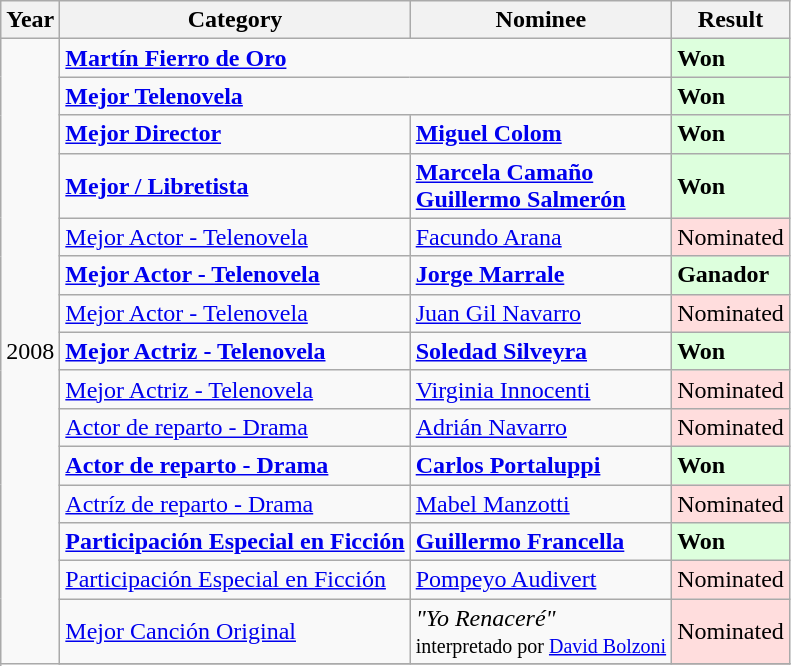<table class="wikitable">
<tr>
<th>Year</th>
<th>Category</th>
<th>Nominee</th>
<th>Result</th>
</tr>
<tr>
<td rowspan=17>2008</td>
<td colspan=2><strong><a href='#'>Martín Fierro de Oro</a></strong></td>
<td style="background: #ddffdd"><strong>Won</strong></td>
</tr>
<tr>
<td colspan=2><strong><a href='#'>Mejor Telenovela</a></strong></td>
<td style="background: #ddffdd"><strong>Won</strong></td>
</tr>
<tr>
<td><strong><a href='#'>Mejor Director</a></strong></td>
<td><strong><a href='#'>Miguel Colom</a></strong></td>
<td style="background: #ddffdd"><strong>Won</strong></td>
</tr>
<tr>
<td><strong><a href='#'>Mejor  / Libretista</a></strong></td>
<td><strong><a href='#'>Marcela Camaño</a></strong> <br> <strong><a href='#'>Guillermo Salmerón</a></strong></td>
<td style="background: #ddffdd"><strong>Won</strong></td>
</tr>
<tr>
<td><a href='#'>Mejor Actor - Telenovela</a></td>
<td><a href='#'>Facundo Arana</a></td>
<td style="background: #ffdddd">Nominated</td>
</tr>
<tr>
<td><strong><a href='#'>Mejor Actor - Telenovela</a></strong></td>
<td><strong><a href='#'>Jorge Marrale</a></strong></td>
<td style="background: #ddffdd"><strong>Ganador</strong></td>
</tr>
<tr>
<td><a href='#'>Mejor Actor - Telenovela</a></td>
<td><a href='#'>Juan Gil Navarro</a></td>
<td style="background: #ffdddd">Nominated</td>
</tr>
<tr>
<td><strong><a href='#'>Mejor Actriz - Telenovela</a></strong></td>
<td><strong><a href='#'>Soledad Silveyra</a></strong></td>
<td style="background: #ddffdd"><strong>Won</strong></td>
</tr>
<tr>
<td><a href='#'>Mejor Actriz - Telenovela</a></td>
<td><a href='#'>Virginia Innocenti</a></td>
<td style="background: #ffdddd">Nominated</td>
</tr>
<tr>
<td><a href='#'>Actor de reparto - Drama</a></td>
<td><a href='#'>Adrián Navarro</a></td>
<td style="background: #ffdddd">Nominated</td>
</tr>
<tr>
<td><strong><a href='#'>Actor de reparto - Drama</a></strong></td>
<td><strong><a href='#'>Carlos Portaluppi</a></strong></td>
<td style="background: #ddffdd"><strong>Won</strong></td>
</tr>
<tr>
<td><a href='#'>Actríz de reparto - Drama</a></td>
<td><a href='#'>Mabel Manzotti</a></td>
<td style="background: #ffdddd">Nominated</td>
</tr>
<tr>
<td><strong><a href='#'>Participación Especial en Ficción</a></strong></td>
<td><strong><a href='#'>Guillermo Francella</a></strong></td>
<td style="background: #ddffdd"><strong>Won</strong></td>
</tr>
<tr>
<td><a href='#'>Participación Especial en Ficción</a></td>
<td><a href='#'>Pompeyo Audivert</a></td>
<td style="background: #ffdddd">Nominated</td>
</tr>
<tr>
<td><a href='#'>Mejor Canción Original</a></td>
<td><em>"Yo Renaceré"</em><br>  <small> interpretado por <a href='#'>David Bolzoni</a> </small></td>
<td style="background: #ffdddd">Nominated</td>
</tr>
<tr>
</tr>
</table>
